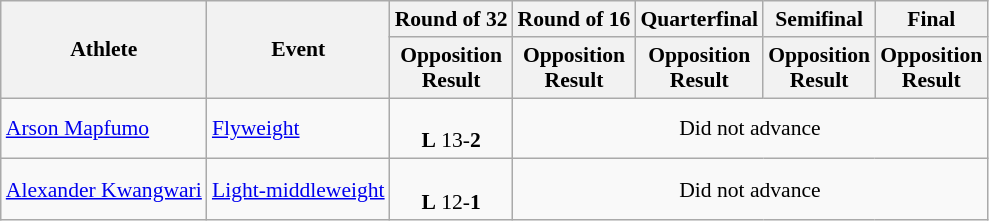<table class=wikitable style=font-size:90%>
<tr>
<th rowspan=2>Athlete</th>
<th rowspan=2>Event</th>
<th>Round of 32</th>
<th>Round of 16</th>
<th>Quarterfinal</th>
<th>Semifinal</th>
<th>Final</th>
</tr>
<tr>
<th>Opposition<br>Result</th>
<th>Opposition<br>Result</th>
<th>Opposition<br>Result</th>
<th>Opposition<br>Result</th>
<th>Opposition<br>Result</th>
</tr>
<tr>
<td><a href='#'>Arson Mapfumo</a></td>
<td><a href='#'>Flyweight</a></td>
<td align=center><br><strong>L</strong> 13-<strong>2</strong></td>
<td colspan=4 align=center>Did not advance</td>
</tr>
<tr>
<td><a href='#'>Alexander Kwangwari</a></td>
<td><a href='#'>Light-middleweight</a></td>
<td align=center><br><strong>L</strong> 12-<strong>1</strong></td>
<td colspan=4 align=center>Did not advance</td>
</tr>
</table>
